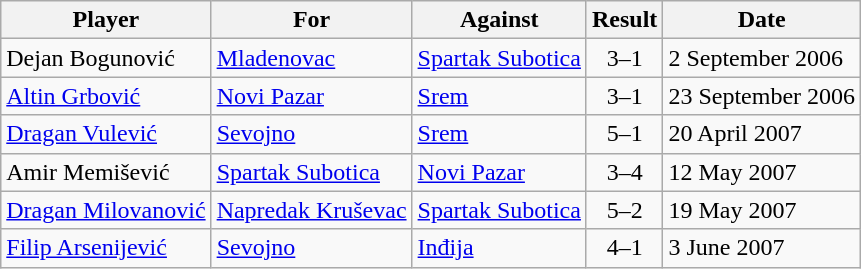<table class="wikitable">
<tr>
<th>Player</th>
<th>For</th>
<th>Against</th>
<th>Result</th>
<th>Date</th>
</tr>
<tr>
<td> Dejan Bogunović</td>
<td><a href='#'>Mladenovac</a></td>
<td><a href='#'>Spartak Subotica</a></td>
<td align=center>3–1</td>
<td>2 September 2006</td>
</tr>
<tr>
<td> <a href='#'>Altin Grbović</a></td>
<td><a href='#'>Novi Pazar</a></td>
<td><a href='#'>Srem</a></td>
<td align=center>3–1</td>
<td>23 September 2006</td>
</tr>
<tr>
<td> <a href='#'>Dragan Vulević</a></td>
<td><a href='#'>Sevojno</a></td>
<td><a href='#'>Srem</a></td>
<td align=center>5–1</td>
<td>20 April 2007</td>
</tr>
<tr>
<td> Amir Memišević</td>
<td><a href='#'>Spartak Subotica</a></td>
<td><a href='#'>Novi Pazar</a></td>
<td align=center>3–4</td>
<td>12 May 2007</td>
</tr>
<tr>
<td> <a href='#'>Dragan Milovanović</a></td>
<td><a href='#'>Napredak Kruševac</a></td>
<td><a href='#'>Spartak Subotica</a></td>
<td align=center>5–2</td>
<td>19 May 2007</td>
</tr>
<tr>
<td> <a href='#'>Filip Arsenijević</a></td>
<td><a href='#'>Sevojno</a></td>
<td><a href='#'>Inđija</a></td>
<td align=center>4–1</td>
<td>3 June 2007</td>
</tr>
</table>
